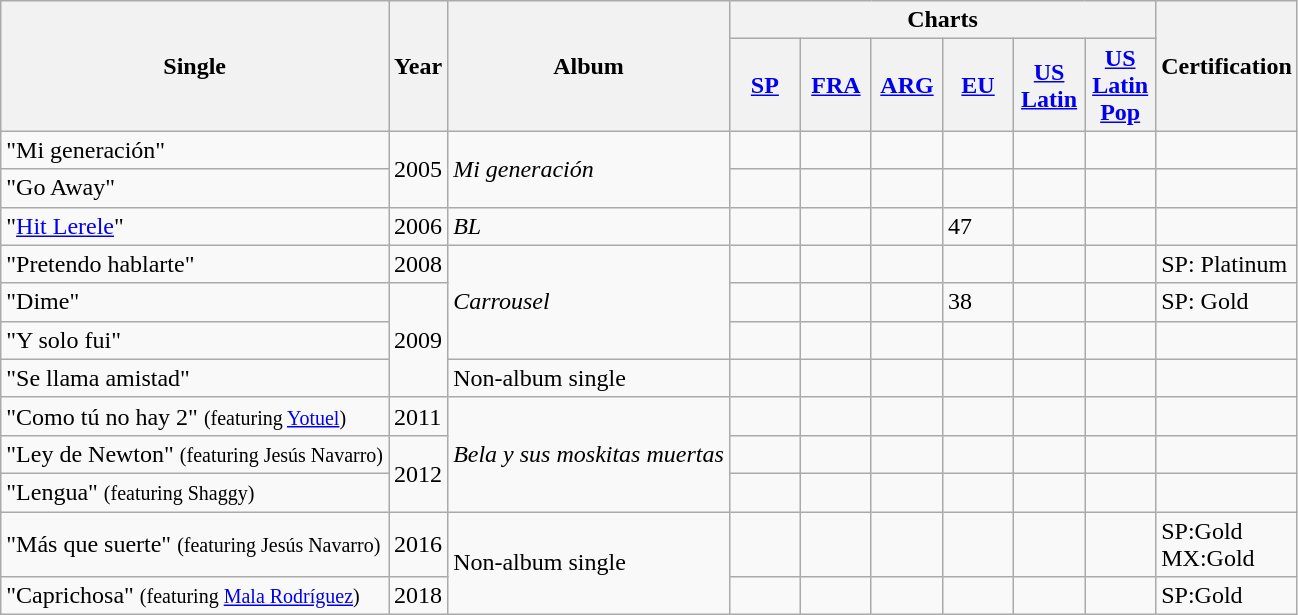<table class="wikitable" style="text-align:left;">
<tr>
<th rowspan="2">Single</th>
<th rowspan="2">Year</th>
<th rowspan="2">Album</th>
<th colspan="6">Charts</th>
<th rowspan="2">Certification</th>
</tr>
<tr>
<th width="40"><a href='#'>SP</a></th>
<th width="40"><a href='#'>FRA</a></th>
<th width="40"><a href='#'>ARG</a></th>
<th width="40"><a href='#'>EU</a></th>
<th width="40"><a href='#'>US <br> Latin</a></th>
<th width="40"><a href='#'>US <br> Latin <br> Pop</a></th>
</tr>
<tr>
<td>"Mi generación"</td>
<td rowspan="2">2005</td>
<td rowspan="2"><em>Mi generación</em></td>
<td></td>
<td></td>
<td></td>
<td></td>
<td></td>
<td></td>
<td></td>
</tr>
<tr>
<td>"Go Away"</td>
<td></td>
<td></td>
<td></td>
<td></td>
<td></td>
<td></td>
<td></td>
</tr>
<tr>
<td>"<a href='#'>Hit Lerele</a>"</td>
<td>2006</td>
<td><em>BL</em></td>
<td></td>
<td></td>
<td></td>
<td>47</td>
<td></td>
<td></td>
<td></td>
</tr>
<tr>
<td>"Pretendo hablarte"</td>
<td>2008</td>
<td rowspan="3"><em>Carrousel</em></td>
<td></td>
<td></td>
<td></td>
<td></td>
<td></td>
<td></td>
<td>SP: Platinum</td>
</tr>
<tr>
<td>"Dime"</td>
<td rowspan="3">2009</td>
<td></td>
<td></td>
<td></td>
<td>38</td>
<td></td>
<td></td>
<td>SP: Gold</td>
</tr>
<tr>
<td>"Y solo fui"</td>
<td></td>
<td></td>
<td></td>
<td></td>
<td></td>
<td></td>
<td></td>
</tr>
<tr>
<td>"Se llama amistad"</td>
<td>Non-album single</td>
<td></td>
<td></td>
<td></td>
<td></td>
<td></td>
<td></td>
<td></td>
</tr>
<tr>
<td>"Como tú no hay 2" <small>(featuring <a href='#'>Yotuel</a>)</small></td>
<td>2011</td>
<td rowspan="3"><em>Bela y sus moskitas muertas</em></td>
<td></td>
<td></td>
<td></td>
<td></td>
<td></td>
<td></td>
<td></td>
</tr>
<tr>
<td>"Ley de Newton" <small>(featuring Jesús Navarro)</small></td>
<td rowspan="2">2012</td>
<td></td>
<td></td>
<td></td>
<td></td>
<td></td>
<td></td>
<td></td>
</tr>
<tr>
<td>"Lengua" <small>(featuring Shaggy)</small></td>
<td></td>
<td></td>
<td></td>
<td></td>
<td></td>
<td></td>
<td></td>
</tr>
<tr>
<td>"Más que suerte" <small>(featuring Jesús Navarro)</small></td>
<td>2016</td>
<td rowspan="2">Non-album single</td>
<td></td>
<td></td>
<td></td>
<td></td>
<td></td>
<td></td>
<td>SP:Gold <br> MX:Gold</td>
</tr>
<tr>
<td>"Caprichosa" <small>(featuring <a href='#'>Mala Rodríguez</a>)</small></td>
<td>2018</td>
<td></td>
<td></td>
<td></td>
<td></td>
<td></td>
<td></td>
<td>SP:Gold</td>
</tr>
</table>
